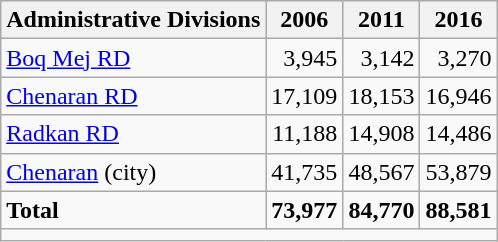<table class="wikitable">
<tr>
<th>Administrative Divisions</th>
<th>2006</th>
<th>2011</th>
<th>2016</th>
</tr>
<tr>
<td><a href='#'>Boq Mej RD</a></td>
<td style="text-align: right;">3,945</td>
<td style="text-align: right;">3,142</td>
<td style="text-align: right;">3,270</td>
</tr>
<tr>
<td><a href='#'>Chenaran RD</a></td>
<td style="text-align: right;">17,109</td>
<td style="text-align: right;">18,153</td>
<td style="text-align: right;">16,946</td>
</tr>
<tr>
<td><a href='#'>Radkan RD</a></td>
<td style="text-align: right;">11,188</td>
<td style="text-align: right;">14,908</td>
<td style="text-align: right;">14,486</td>
</tr>
<tr>
<td><a href='#'>Chenaran</a> (city)</td>
<td style="text-align: right;">41,735</td>
<td style="text-align: right;">48,567</td>
<td style="text-align: right;">53,879</td>
</tr>
<tr>
<td><strong>Total</strong></td>
<td style="text-align: right;"><strong>73,977</strong></td>
<td style="text-align: right;"><strong>84,770</strong></td>
<td style="text-align: right;"><strong>88,581</strong></td>
</tr>
<tr>
<td colspan=4></td>
</tr>
</table>
